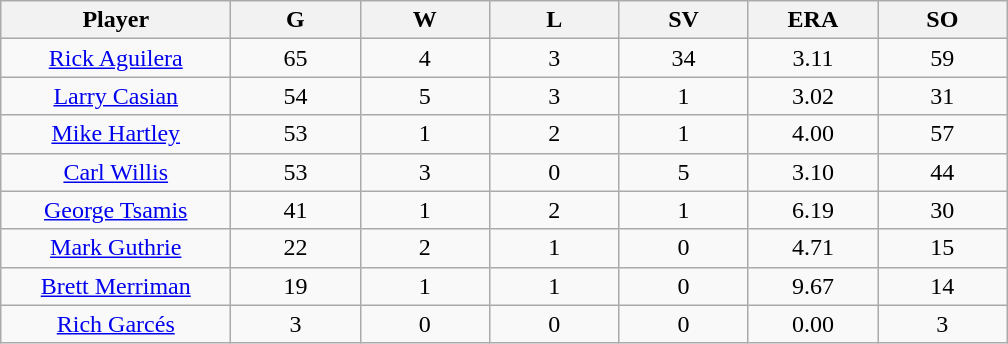<table class="wikitable sortable">
<tr>
<th bgcolor="#DDDDFF" width="16%">Player</th>
<th bgcolor="#DDDDFF" width="9%">G</th>
<th bgcolor="#DDDDFF" width="9%">W</th>
<th bgcolor="#DDDDFF" width="9%">L</th>
<th bgcolor="#DDDDFF" width="9%">SV</th>
<th bgcolor="#DDDDFF" width="9%">ERA</th>
<th bgcolor="#DDDDFF" width="9%">SO</th>
</tr>
<tr align=center>
<td><a href='#'>Rick Aguilera</a></td>
<td>65</td>
<td>4</td>
<td>3</td>
<td>34</td>
<td>3.11</td>
<td>59</td>
</tr>
<tr align=center>
<td><a href='#'>Larry Casian</a></td>
<td>54</td>
<td>5</td>
<td>3</td>
<td>1</td>
<td>3.02</td>
<td>31</td>
</tr>
<tr align=center>
<td><a href='#'>Mike Hartley</a></td>
<td>53</td>
<td>1</td>
<td>2</td>
<td>1</td>
<td>4.00</td>
<td>57</td>
</tr>
<tr align=center>
<td><a href='#'>Carl Willis</a></td>
<td>53</td>
<td>3</td>
<td>0</td>
<td>5</td>
<td>3.10</td>
<td>44</td>
</tr>
<tr align=center>
<td><a href='#'>George Tsamis</a></td>
<td>41</td>
<td>1</td>
<td>2</td>
<td>1</td>
<td>6.19</td>
<td>30</td>
</tr>
<tr align=center>
<td><a href='#'>Mark Guthrie</a></td>
<td>22</td>
<td>2</td>
<td>1</td>
<td>0</td>
<td>4.71</td>
<td>15</td>
</tr>
<tr align=center>
<td><a href='#'>Brett Merriman</a></td>
<td>19</td>
<td>1</td>
<td>1</td>
<td>0</td>
<td>9.67</td>
<td>14</td>
</tr>
<tr align=center>
<td><a href='#'>Rich Garcés</a></td>
<td>3</td>
<td>0</td>
<td>0</td>
<td>0</td>
<td>0.00</td>
<td>3</td>
</tr>
</table>
